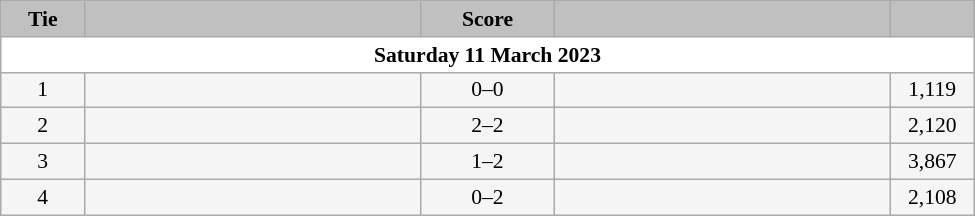<table class="wikitable" style="width: 650px; background:WhiteSmoke; text-align:center; font-size:90%">
<tr>
<td scope="col" style="width:  7.50%; background:silver;"><strong>Tie</strong></td>
<td scope="col" style="width: 30.00%; background:silver;"></td>
<td scope="col" style="width: 12.00%; background:silver;"><strong>Score</strong></td>
<td scope="col" style="width: 30.00%; background:silver;"></td>
<td scope="col" style="width:  7.50%; background:silver;"></td>
</tr>
<tr>
<td colspan="5" style= background:White><strong>Saturday 11 March 2023</strong></td>
</tr>
<tr>
<td>1</td>
<td></td>
<td>0–0 </td>
<td></td>
<td>1,119</td>
</tr>
<tr>
<td>2</td>
<td></td>
<td>2–2 </td>
<td></td>
<td>2,120</td>
</tr>
<tr>
<td>3</td>
<td></td>
<td>1–2</td>
<td></td>
<td>3,867</td>
</tr>
<tr>
<td>4</td>
<td></td>
<td>0–2</td>
<td></td>
<td>2,108</td>
</tr>
</table>
